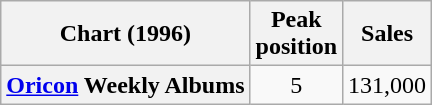<table class="wikitable sortable plainrowheaders">
<tr>
<th scope="col">Chart (1996)</th>
<th scope="col">Peak<br>position</th>
<th scope="col">Sales</th>
</tr>
<tr>
<th scope="row"><a href='#'>Oricon</a> Weekly Albums</th>
<td align="center">5</td>
<td align="center">131,000</td>
</tr>
</table>
